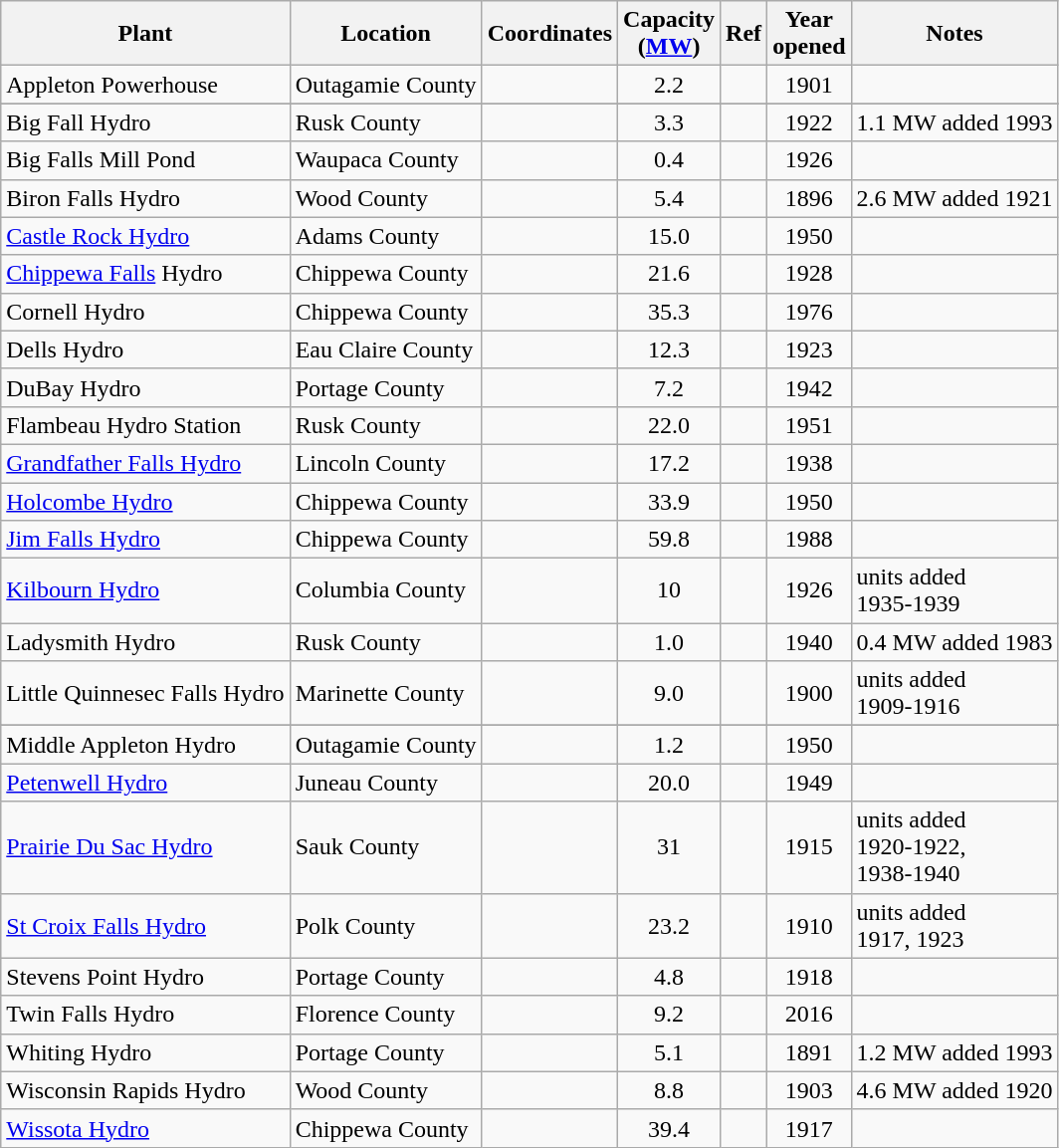<table class="wikitable sortable">
<tr>
<th>Plant</th>
<th>Location</th>
<th>Coordinates</th>
<th>Capacity<br>(<a href='#'>MW</a>)</th>
<th>Ref</th>
<th>Year<br>opened</th>
<th>Notes</th>
</tr>
<tr>
<td>Appleton Powerhouse</td>
<td>Outagamie County</td>
<td></td>
<td align="center">2.2</td>
<td></td>
<td align="center">1901</td>
<td></td>
</tr>
<tr>
</tr>
<tr>
<td>Big Fall Hydro</td>
<td>Rusk County</td>
<td></td>
<td align="center">3.3</td>
<td></td>
<td align="center">1922</td>
<td>1.1 MW added 1993</td>
</tr>
<tr>
<td>Big Falls Mill Pond</td>
<td>Waupaca County</td>
<td></td>
<td align="center">0.4</td>
<td></td>
<td align="center">1926</td>
<td></td>
</tr>
<tr>
<td>Biron Falls Hydro</td>
<td>Wood County</td>
<td></td>
<td align="center">5.4</td>
<td></td>
<td align="center">1896</td>
<td>2.6 MW added 1921</td>
</tr>
<tr>
<td><a href='#'>Castle Rock Hydro</a></td>
<td>Adams County</td>
<td></td>
<td align="center">15.0</td>
<td></td>
<td align="center">1950</td>
<td></td>
</tr>
<tr>
<td><a href='#'>Chippewa Falls</a> Hydro</td>
<td>Chippewa County</td>
<td></td>
<td align="center">21.6</td>
<td></td>
<td align="center">1928</td>
<td></td>
</tr>
<tr>
<td>Cornell Hydro</td>
<td>Chippewa County</td>
<td></td>
<td align="center">35.3</td>
<td></td>
<td align="center">1976</td>
<td></td>
</tr>
<tr>
<td>Dells Hydro</td>
<td>Eau Claire County</td>
<td></td>
<td align="center">12.3</td>
<td></td>
<td align="center">1923</td>
<td></td>
</tr>
<tr>
<td>DuBay Hydro</td>
<td>Portage County</td>
<td></td>
<td align="center">7.2</td>
<td></td>
<td align="center">1942</td>
<td></td>
</tr>
<tr>
<td>Flambeau Hydro Station</td>
<td>Rusk County</td>
<td></td>
<td align="center">22.0</td>
<td></td>
<td align="center">1951</td>
<td></td>
</tr>
<tr>
<td><a href='#'>Grandfather Falls Hydro</a></td>
<td>Lincoln County</td>
<td></td>
<td align="center">17.2</td>
<td></td>
<td align="center">1938</td>
<td></td>
</tr>
<tr>
<td><a href='#'>Holcombe Hydro</a></td>
<td>Chippewa County</td>
<td></td>
<td align="center">33.9</td>
<td></td>
<td align="center">1950</td>
<td></td>
</tr>
<tr>
<td><a href='#'>Jim Falls Hydro</a></td>
<td>Chippewa County</td>
<td></td>
<td align="center">59.8</td>
<td></td>
<td align="center">1988</td>
<td></td>
</tr>
<tr>
<td><a href='#'>Kilbourn Hydro</a></td>
<td>Columbia County</td>
<td></td>
<td align="center">10</td>
<td></td>
<td align="center">1926</td>
<td>units added<br>1935-1939</td>
</tr>
<tr>
<td>Ladysmith Hydro</td>
<td>Rusk County</td>
<td></td>
<td align="center">1.0</td>
<td></td>
<td align="center">1940</td>
<td>0.4 MW added 1983</td>
</tr>
<tr>
<td>Little Quinnesec Falls Hydro</td>
<td>Marinette County</td>
<td></td>
<td align="center">9.0</td>
<td></td>
<td align="center">1900</td>
<td>units added<br>1909-1916</td>
</tr>
<tr>
</tr>
<tr>
<td>Middle Appleton Hydro</td>
<td>Outagamie County</td>
<td></td>
<td align="center">1.2</td>
<td></td>
<td align="center">1950</td>
<td></td>
</tr>
<tr>
<td><a href='#'>Petenwell Hydro</a></td>
<td>Juneau County</td>
<td></td>
<td align="center">20.0</td>
<td></td>
<td align="center">1949</td>
<td></td>
</tr>
<tr>
<td><a href='#'>Prairie Du Sac Hydro</a></td>
<td>Sauk County</td>
<td></td>
<td align="center">31</td>
<td></td>
<td align="center">1915</td>
<td>units added<br>1920-1922,<br>1938-1940</td>
</tr>
<tr>
<td><a href='#'>St Croix Falls Hydro</a></td>
<td>Polk County</td>
<td></td>
<td align="center">23.2</td>
<td></td>
<td align="center">1910</td>
<td>units added<br>1917, 1923</td>
</tr>
<tr>
<td>Stevens Point Hydro</td>
<td>Portage County</td>
<td></td>
<td align="center">4.8</td>
<td></td>
<td align="center">1918</td>
<td></td>
</tr>
<tr>
<td>Twin Falls Hydro</td>
<td>Florence County</td>
<td></td>
<td align="center">9.2</td>
<td></td>
<td align="center">2016</td>
<td></td>
</tr>
<tr>
<td>Whiting Hydro</td>
<td>Portage County</td>
<td></td>
<td align="center">5.1</td>
<td></td>
<td align="center">1891</td>
<td>1.2 MW added 1993</td>
</tr>
<tr>
<td>Wisconsin Rapids Hydro</td>
<td>Wood County</td>
<td></td>
<td align="center">8.8</td>
<td></td>
<td align="center">1903</td>
<td>4.6 MW added 1920</td>
</tr>
<tr>
<td><a href='#'>Wissota Hydro</a></td>
<td>Chippewa County</td>
<td></td>
<td align="center">39.4</td>
<td></td>
<td align="center">1917</td>
<td></td>
</tr>
</table>
